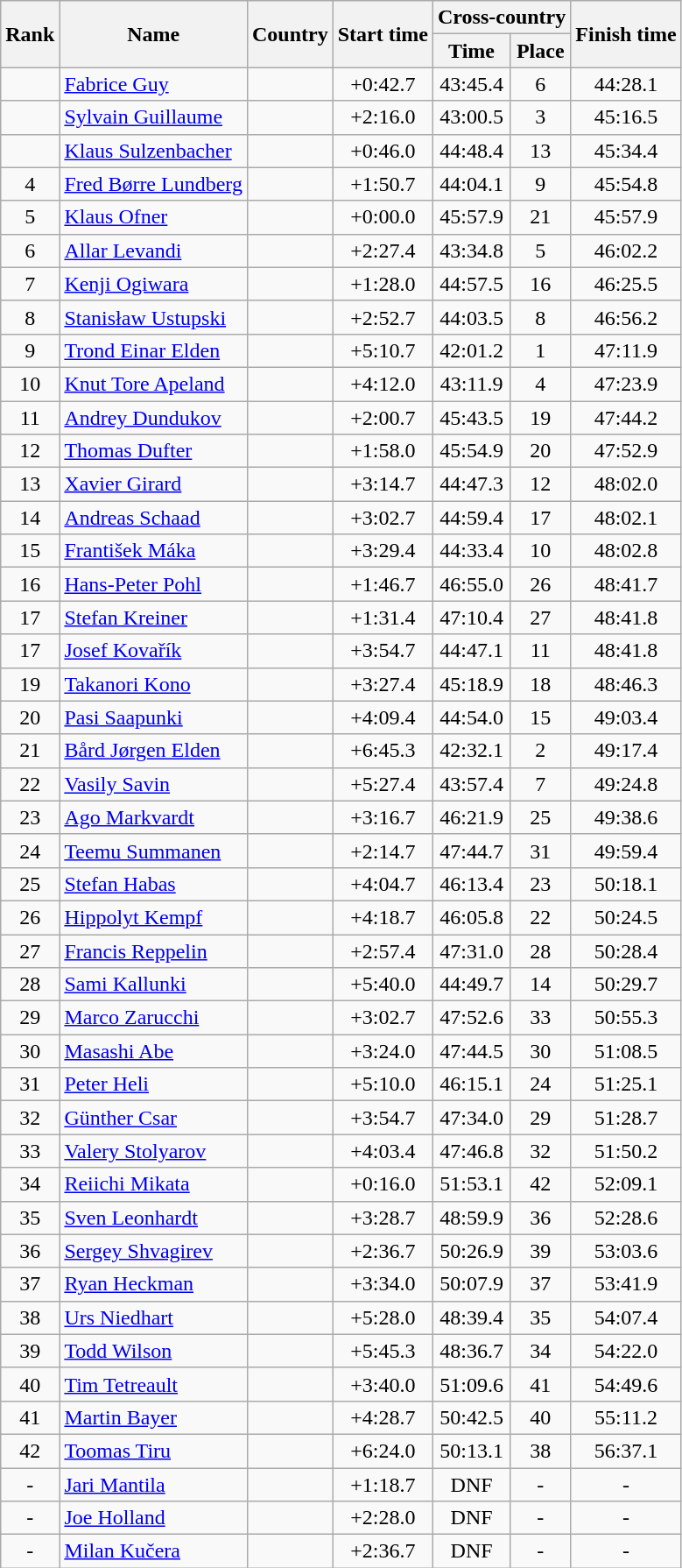<table class="wikitable sortable" style="text-align:center">
<tr>
<th rowspan=2>Rank</th>
<th rowspan=2>Name</th>
<th rowspan=2>Country</th>
<th rowspan=2>Start time</th>
<th colspan=2>Cross-country</th>
<th rowspan=2>Finish time</th>
</tr>
<tr>
<th>Time</th>
<th>Place</th>
</tr>
<tr>
<td></td>
<td align=left><a href='#'>Fabrice Guy</a></td>
<td align=left></td>
<td>+0:42.7</td>
<td>43:45.4</td>
<td>6</td>
<td>44:28.1</td>
</tr>
<tr>
<td></td>
<td align=left><a href='#'>Sylvain Guillaume</a></td>
<td align=left></td>
<td>+2:16.0</td>
<td>43:00.5</td>
<td>3</td>
<td>45:16.5</td>
</tr>
<tr>
<td></td>
<td align=left><a href='#'>Klaus Sulzenbacher</a></td>
<td align=left></td>
<td>+0:46.0</td>
<td>44:48.4</td>
<td>13</td>
<td>45:34.4</td>
</tr>
<tr>
<td>4</td>
<td align=left><a href='#'>Fred Børre Lundberg</a></td>
<td align=left></td>
<td>+1:50.7</td>
<td>44:04.1</td>
<td>9</td>
<td>45:54.8</td>
</tr>
<tr>
<td>5</td>
<td align=left><a href='#'>Klaus Ofner</a></td>
<td align=left></td>
<td>+0:00.0</td>
<td>45:57.9</td>
<td>21</td>
<td>45:57.9</td>
</tr>
<tr>
<td>6</td>
<td align=left><a href='#'>Allar Levandi</a></td>
<td align=left></td>
<td>+2:27.4</td>
<td>43:34.8</td>
<td>5</td>
<td>46:02.2</td>
</tr>
<tr>
<td>7</td>
<td align=left><a href='#'>Kenji Ogiwara</a></td>
<td align=left></td>
<td>+1:28.0</td>
<td>44:57.5</td>
<td>16</td>
<td>46:25.5</td>
</tr>
<tr>
<td>8</td>
<td align=left><a href='#'>Stanisław Ustupski</a></td>
<td align=left></td>
<td>+2:52.7</td>
<td>44:03.5</td>
<td>8</td>
<td>46:56.2</td>
</tr>
<tr>
<td>9</td>
<td align=left><a href='#'>Trond Einar Elden</a></td>
<td align=left></td>
<td>+5:10.7</td>
<td>42:01.2</td>
<td>1</td>
<td>47:11.9</td>
</tr>
<tr>
<td>10</td>
<td align=left><a href='#'>Knut Tore Apeland</a></td>
<td align=left></td>
<td>+4:12.0</td>
<td>43:11.9</td>
<td>4</td>
<td>47:23.9</td>
</tr>
<tr>
<td>11</td>
<td align=left><a href='#'>Andrey Dundukov</a></td>
<td align=left></td>
<td>+2:00.7</td>
<td>45:43.5</td>
<td>19</td>
<td>47:44.2</td>
</tr>
<tr>
<td>12</td>
<td align=left><a href='#'>Thomas Dufter</a></td>
<td align=left></td>
<td>+1:58.0</td>
<td>45:54.9</td>
<td>20</td>
<td>47:52.9</td>
</tr>
<tr>
<td>13</td>
<td align=left><a href='#'>Xavier Girard</a></td>
<td align=left></td>
<td>+3:14.7</td>
<td>44:47.3</td>
<td>12</td>
<td>48:02.0</td>
</tr>
<tr>
<td>14</td>
<td align=left><a href='#'>Andreas Schaad</a></td>
<td align=left></td>
<td>+3:02.7</td>
<td>44:59.4</td>
<td>17</td>
<td>48:02.1</td>
</tr>
<tr>
<td>15</td>
<td align=left><a href='#'>František Máka</a></td>
<td align=left></td>
<td>+3:29.4</td>
<td>44:33.4</td>
<td>10</td>
<td>48:02.8</td>
</tr>
<tr>
<td>16</td>
<td align=left><a href='#'>Hans-Peter Pohl</a></td>
<td align=left></td>
<td>+1:46.7</td>
<td>46:55.0</td>
<td>26</td>
<td>48:41.7</td>
</tr>
<tr>
<td>17</td>
<td align=left><a href='#'>Stefan Kreiner</a></td>
<td align=left></td>
<td>+1:31.4</td>
<td>47:10.4</td>
<td>27</td>
<td>48:41.8</td>
</tr>
<tr>
<td>17</td>
<td align=left><a href='#'>Josef Kovařík</a></td>
<td align=left></td>
<td>+3:54.7</td>
<td>44:47.1</td>
<td>11</td>
<td>48:41.8</td>
</tr>
<tr>
<td>19</td>
<td align=left><a href='#'>Takanori Kono</a></td>
<td align=left></td>
<td>+3:27.4</td>
<td>45:18.9</td>
<td>18</td>
<td>48:46.3</td>
</tr>
<tr>
<td>20</td>
<td align=left><a href='#'>Pasi Saapunki</a></td>
<td align=left></td>
<td>+4:09.4</td>
<td>44:54.0</td>
<td>15</td>
<td>49:03.4</td>
</tr>
<tr>
<td>21</td>
<td align=left><a href='#'>Bård Jørgen Elden</a></td>
<td align=left></td>
<td>+6:45.3</td>
<td>42:32.1</td>
<td>2</td>
<td>49:17.4</td>
</tr>
<tr>
<td>22</td>
<td align=left><a href='#'>Vasily Savin</a></td>
<td align=left></td>
<td>+5:27.4</td>
<td>43:57.4</td>
<td>7</td>
<td>49:24.8</td>
</tr>
<tr>
<td>23</td>
<td align=left><a href='#'>Ago Markvardt</a></td>
<td align=left></td>
<td>+3:16.7</td>
<td>46:21.9</td>
<td>25</td>
<td>49:38.6</td>
</tr>
<tr>
<td>24</td>
<td align=left><a href='#'>Teemu Summanen</a></td>
<td align=left></td>
<td>+2:14.7</td>
<td>47:44.7</td>
<td>31</td>
<td>49:59.4</td>
</tr>
<tr>
<td>25</td>
<td align=left><a href='#'>Stefan Habas</a></td>
<td align=left></td>
<td>+4:04.7</td>
<td>46:13.4</td>
<td>23</td>
<td>50:18.1</td>
</tr>
<tr>
<td>26</td>
<td align=left><a href='#'>Hippolyt Kempf</a></td>
<td align=left></td>
<td>+4:18.7</td>
<td>46:05.8</td>
<td>22</td>
<td>50:24.5</td>
</tr>
<tr>
<td>27</td>
<td align=left><a href='#'>Francis Reppelin</a></td>
<td align=left></td>
<td>+2:57.4</td>
<td>47:31.0</td>
<td>28</td>
<td>50:28.4</td>
</tr>
<tr>
<td>28</td>
<td align=left><a href='#'>Sami Kallunki</a></td>
<td align=left></td>
<td>+5:40.0</td>
<td>44:49.7</td>
<td>14</td>
<td>50:29.7</td>
</tr>
<tr>
<td>29</td>
<td align=left><a href='#'>Marco Zarucchi</a></td>
<td align=left></td>
<td>+3:02.7</td>
<td>47:52.6</td>
<td>33</td>
<td>50:55.3</td>
</tr>
<tr>
<td>30</td>
<td align=left><a href='#'>Masashi Abe</a></td>
<td align=left></td>
<td>+3:24.0</td>
<td>47:44.5</td>
<td>30</td>
<td>51:08.5</td>
</tr>
<tr>
<td>31</td>
<td align=left><a href='#'>Peter Heli</a></td>
<td align=left></td>
<td>+5:10.0</td>
<td>46:15.1</td>
<td>24</td>
<td>51:25.1</td>
</tr>
<tr>
<td>32</td>
<td align=left><a href='#'>Günther Csar</a></td>
<td align=left></td>
<td>+3:54.7</td>
<td>47:34.0</td>
<td>29</td>
<td>51:28.7</td>
</tr>
<tr>
<td>33</td>
<td align=left><a href='#'>Valery Stolyarov</a></td>
<td align=left></td>
<td>+4:03.4</td>
<td>47:46.8</td>
<td>32</td>
<td>51:50.2</td>
</tr>
<tr>
<td>34</td>
<td align=left><a href='#'>Reiichi Mikata</a></td>
<td align=left></td>
<td>+0:16.0</td>
<td>51:53.1</td>
<td>42</td>
<td>52:09.1</td>
</tr>
<tr>
<td>35</td>
<td align=left><a href='#'>Sven Leonhardt</a></td>
<td align=left></td>
<td>+3:28.7</td>
<td>48:59.9</td>
<td>36</td>
<td>52:28.6</td>
</tr>
<tr>
<td>36</td>
<td align=left><a href='#'>Sergey Shvagirev</a></td>
<td align=left></td>
<td>+2:36.7</td>
<td>50:26.9</td>
<td>39</td>
<td>53:03.6</td>
</tr>
<tr>
<td>37</td>
<td align=left><a href='#'>Ryan Heckman</a></td>
<td align=left></td>
<td>+3:34.0</td>
<td>50:07.9</td>
<td>37</td>
<td>53:41.9</td>
</tr>
<tr>
<td>38</td>
<td align=left><a href='#'>Urs Niedhart</a></td>
<td align=left></td>
<td>+5:28.0</td>
<td>48:39.4</td>
<td>35</td>
<td>54:07.4</td>
</tr>
<tr>
<td>39</td>
<td align=left><a href='#'>Todd Wilson</a></td>
<td align=left></td>
<td>+5:45.3</td>
<td>48:36.7</td>
<td>34</td>
<td>54:22.0</td>
</tr>
<tr>
<td>40</td>
<td align=left><a href='#'>Tim Tetreault</a></td>
<td align=left></td>
<td>+3:40.0</td>
<td>51:09.6</td>
<td>41</td>
<td>54:49.6</td>
</tr>
<tr>
<td>41</td>
<td align=left><a href='#'>Martin Bayer</a></td>
<td align=left></td>
<td>+4:28.7</td>
<td>50:42.5</td>
<td>40</td>
<td>55:11.2</td>
</tr>
<tr>
<td>42</td>
<td align=left><a href='#'>Toomas Tiru</a></td>
<td align=left></td>
<td>+6:24.0</td>
<td>50:13.1</td>
<td>38</td>
<td>56:37.1</td>
</tr>
<tr>
<td>-</td>
<td align=left><a href='#'>Jari Mantila</a></td>
<td align=left></td>
<td>+1:18.7</td>
<td>DNF</td>
<td>-</td>
<td>-</td>
</tr>
<tr>
<td>-</td>
<td align=left><a href='#'>Joe Holland</a></td>
<td align=left></td>
<td>+2:28.0</td>
<td>DNF</td>
<td>-</td>
<td>-</td>
</tr>
<tr>
<td>-</td>
<td align=left><a href='#'>Milan Kučera</a></td>
<td align=left></td>
<td>+2:36.7</td>
<td>DNF</td>
<td>-</td>
<td>-</td>
</tr>
</table>
